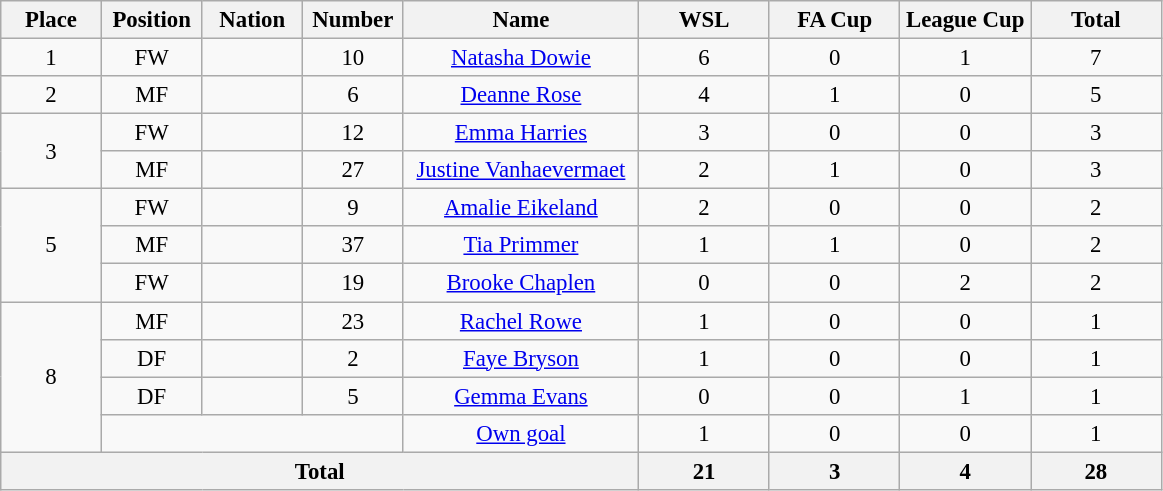<table class="wikitable" style="font-size: 95%; text-align: center;">
<tr>
<th width=60>Place</th>
<th width=60>Position</th>
<th width=60>Nation</th>
<th width=60>Number</th>
<th width=150>Name</th>
<th width=80>WSL</th>
<th width=80>FA Cup</th>
<th width=80>League Cup</th>
<th width=80>Total</th>
</tr>
<tr>
<td>1</td>
<td>FW</td>
<td></td>
<td>10</td>
<td><a href='#'>Natasha Dowie</a></td>
<td>6</td>
<td>0</td>
<td>1</td>
<td>7</td>
</tr>
<tr>
<td>2</td>
<td>MF</td>
<td></td>
<td>6</td>
<td><a href='#'>Deanne Rose</a></td>
<td>4</td>
<td>1</td>
<td>0</td>
<td>5</td>
</tr>
<tr>
<td rowspan="2">3</td>
<td>FW</td>
<td></td>
<td>12</td>
<td><a href='#'>Emma Harries</a></td>
<td>3</td>
<td>0</td>
<td>0</td>
<td>3</td>
</tr>
<tr>
<td>MF</td>
<td></td>
<td>27</td>
<td><a href='#'>Justine Vanhaevermaet</a></td>
<td>2</td>
<td>1</td>
<td>0</td>
<td>3</td>
</tr>
<tr>
<td rowspan="3">5</td>
<td>FW</td>
<td></td>
<td>9</td>
<td><a href='#'>Amalie Eikeland</a></td>
<td>2</td>
<td>0</td>
<td>0</td>
<td>2</td>
</tr>
<tr>
<td>MF</td>
<td></td>
<td>37</td>
<td><a href='#'>Tia Primmer</a></td>
<td>1</td>
<td>1</td>
<td>0</td>
<td>2</td>
</tr>
<tr>
<td>FW</td>
<td></td>
<td>19</td>
<td><a href='#'>Brooke Chaplen</a></td>
<td>0</td>
<td>0</td>
<td>2</td>
<td>2</td>
</tr>
<tr>
<td rowspan="4">8</td>
<td>MF</td>
<td></td>
<td>23</td>
<td><a href='#'>Rachel Rowe</a></td>
<td>1</td>
<td>0</td>
<td>0</td>
<td>1</td>
</tr>
<tr>
<td>DF</td>
<td></td>
<td>2</td>
<td><a href='#'>Faye Bryson</a></td>
<td>1</td>
<td>0</td>
<td>0</td>
<td>1</td>
</tr>
<tr>
<td>DF</td>
<td></td>
<td>5</td>
<td><a href='#'>Gemma Evans</a></td>
<td>0</td>
<td>0</td>
<td>1</td>
<td>1</td>
</tr>
<tr>
<td colspan="3"></td>
<td><a href='#'>Own goal</a></td>
<td>1</td>
<td>0</td>
<td>0</td>
<td>1</td>
</tr>
<tr>
<th colspan=5>Total</th>
<th>21</th>
<th>3</th>
<th>4</th>
<th>28</th>
</tr>
</table>
